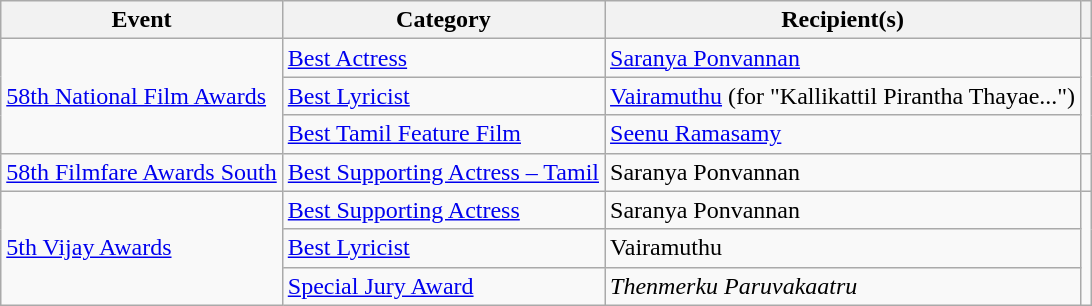<table class="wikitable unsortable">
<tr>
<th>Event</th>
<th>Category</th>
<th>Recipient(s)</th>
<th></th>
</tr>
<tr>
<td rowspan="3"><a href='#'>58th National Film Awards</a></td>
<td><a href='#'>Best Actress</a></td>
<td><a href='#'>Saranya Ponvannan</a></td>
<td rowspan="3" style="text-align: center;"><br></td>
</tr>
<tr>
<td><a href='#'>Best Lyricist</a></td>
<td><a href='#'>Vairamuthu</a> (for "Kallikattil Pirantha Thayae...")</td>
</tr>
<tr>
<td><a href='#'>Best Tamil Feature Film</a></td>
<td><a href='#'>Seenu Ramasamy</a></td>
</tr>
<tr>
<td><a href='#'>58th Filmfare Awards South</a></td>
<td><a href='#'>Best Supporting Actress – Tamil</a></td>
<td>Saranya Ponvannan</td>
<td style="text-align: center;"></td>
</tr>
<tr>
<td rowspan="3"><a href='#'>5th Vijay Awards</a></td>
<td><a href='#'>Best Supporting Actress</a></td>
<td>Saranya Ponvannan</td>
<td rowspan="3" style="text-align: center;"></td>
</tr>
<tr>
<td><a href='#'>Best Lyricist</a></td>
<td>Vairamuthu</td>
</tr>
<tr>
<td><a href='#'>Special Jury Award</a></td>
<td><em>Thenmerku Paruvakaatru</em></td>
</tr>
</table>
